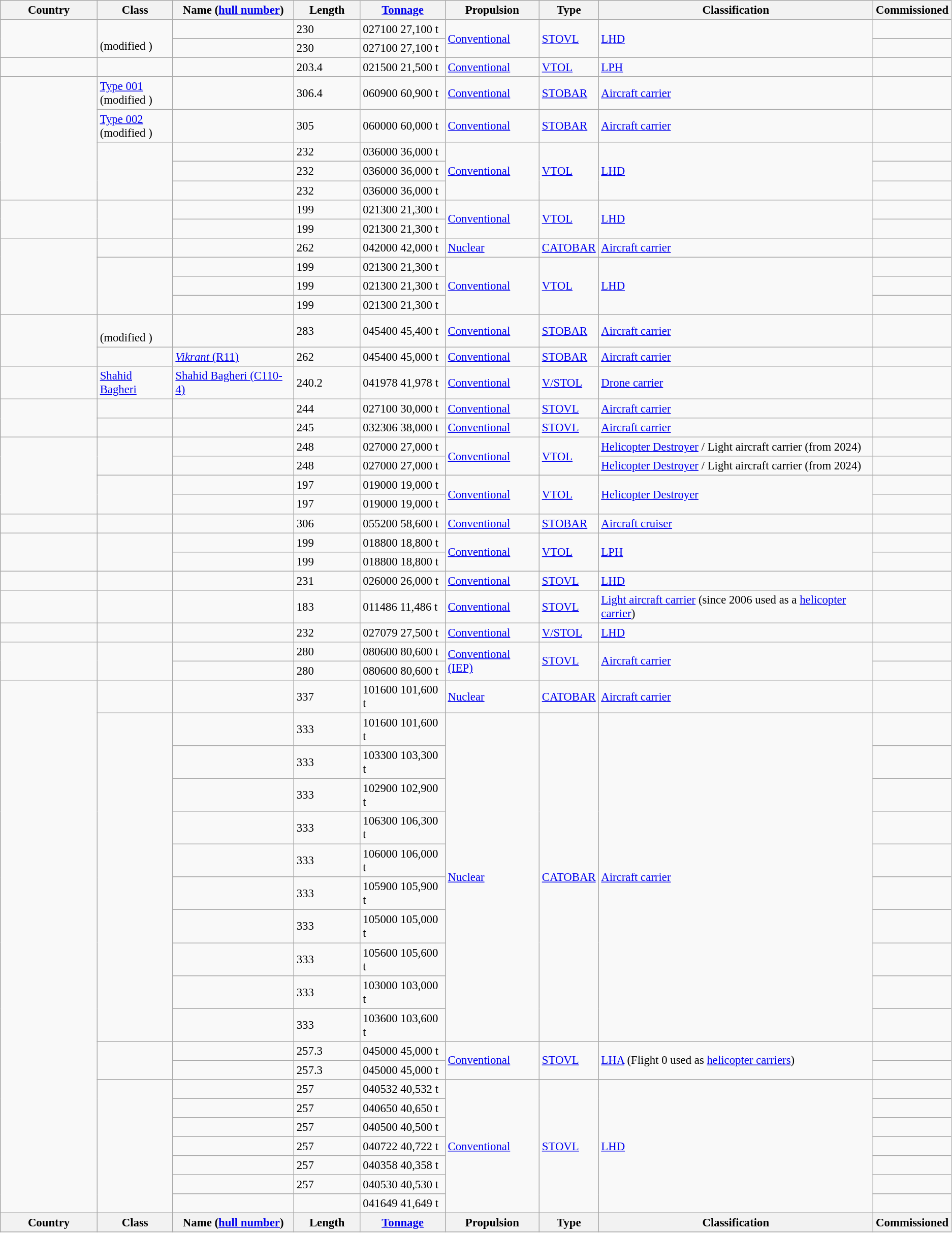<table class="wikitable sortable" style="font-size:95%; display:block; border:1px; overflow-x:auto; padding-bottom:1px;">
<tr>
<th style="min-width:90pt;">Country</th>
<th>Class</th>
<th style="min-width:100pt;">Name (<a href='#'>hull number</a>)</th>
<th style="min-width:60pt;">Length</th>
<th style="min-width:50pt;"><a href='#'>Tonnage</a></th>
<th>Propulsion</th>
<th>Type</th>
<th>Classification</th>
<th>Commissioned</th>
</tr>
<tr>
<td rowspan=2></td>
<td rowspan=2><br>(modified )</td>
<td></td>
<td><span>230</span> </td>
<td><span>027100</span> 27,100 t</td>
<td rowspan=2><a href='#'>Conventional</a></td>
<td rowspan=2><a href='#'>STOVL</a></td>
<td rowspan=2><a href='#'>LHD</a></td>
<td></td>
</tr>
<tr>
<td></td>
<td><span>230</span> </td>
<td><span>027100</span> 27,100 t</td>
<td></td>
</tr>
<tr>
<td rowspan=1></td>
<td rowspan=1></td>
<td></td>
<td><span>203.4</span> </td>
<td><span>021500</span> 21,500 t</td>
<td rowspan=1><a href='#'>Conventional</a></td>
<td rowspan=1><a href='#'>VTOL</a></td>
<td rowspan=1><a href='#'>LPH</a></td>
<td></td>
</tr>
<tr>
<td rowspan=5></td>
<td rowspan=1><a href='#'>Type 001</a><br>(modified )</td>
<td></td>
<td><span>306.4</span> </td>
<td><span>060900</span> 60,900 t</td>
<td rowspan=1><a href='#'>Conventional</a></td>
<td rowspan=1><a href='#'>STOBAR</a></td>
<td rowspan=1><a href='#'>Aircraft carrier</a></td>
<td></td>
</tr>
<tr>
<td rowspan=1><a href='#'>Type 002</a><br>(modified )</td>
<td></td>
<td><span>305</span> </td>
<td><span>060000</span> 60,000 t</td>
<td rowspan=1><a href='#'>Conventional</a></td>
<td rowspan=1><a href='#'>STOBAR</a></td>
<td rowspan=1><a href='#'>Aircraft carrier</a></td>
<td></td>
</tr>
<tr>
<td rowspan=3></td>
<td></td>
<td><span>232</span> </td>
<td><span>036000</span> 36,000 t</td>
<td rowspan=3><a href='#'>Conventional</a></td>
<td rowspan=3><a href='#'>VTOL</a></td>
<td rowspan=3><a href='#'>LHD</a></td>
<td></td>
</tr>
<tr>
<td></td>
<td><span>232</span> </td>
<td><span>036000</span> 36,000 t</td>
<td></td>
</tr>
<tr>
<td></td>
<td><span>232</span> </td>
<td><span>036000</span> 36,000 t</td>
<td></td>
</tr>
<tr>
<td rowspan=2></td>
<td rowspan=2></td>
<td></td>
<td><span>199</span> </td>
<td><span>021300</span> 21,300 t</td>
<td rowspan=2><a href='#'>Conventional</a></td>
<td rowspan=2><a href='#'>VTOL</a></td>
<td rowspan=2><a href='#'>LHD</a></td>
<td></td>
</tr>
<tr>
<td></td>
<td><span>199</span> </td>
<td><span>021300</span> 21,300 t</td>
<td></td>
</tr>
<tr>
<td rowspan=4></td>
<td rowspan=1></td>
<td></td>
<td><span>262</span> </td>
<td><span>042000</span> 42,000 t</td>
<td rowspan=1><a href='#'>Nuclear</a></td>
<td rowspan=1><a href='#'>CATOBAR</a></td>
<td rowspan=1><a href='#'>Aircraft carrier</a></td>
<td></td>
</tr>
<tr>
<td rowspan=3></td>
<td></td>
<td><span>199</span> </td>
<td><span>021300</span> 21,300 t</td>
<td rowspan=3><a href='#'>Conventional</a></td>
<td rowspan=3><a href='#'>VTOL</a></td>
<td rowspan=3><a href='#'>LHD</a></td>
<td></td>
</tr>
<tr>
<td></td>
<td><span>199</span> </td>
<td><span>021300</span> 21,300 t</td>
<td></td>
</tr>
<tr>
<td></td>
<td><span>199</span> </td>
<td><span>021300</span> 21,300 t</td>
<td></td>
</tr>
<tr>
<td rowspan=2></td>
<td rowspan=1><br>(modified )</td>
<td></td>
<td><span>283</span> </td>
<td><span>045400</span> 45,400 t</td>
<td rowspan=1><a href='#'>Conventional</a></td>
<td rowspan=1><a href='#'>STOBAR</a></td>
<td rowspan=1><a href='#'>Aircraft carrier</a></td>
<td></td>
</tr>
<tr>
<td rowspan=1></td>
<td><a href='#'><em>Vikrant</em> (R11)</a></td>
<td><span>262</span> </td>
<td><span>045400</span> 45,000 t</td>
<td rowspan=1><a href='#'>Conventional</a></td>
<td rowspan=1><a href='#'>STOBAR</a></td>
<td rowspan=1><a href='#'>Aircraft carrier</a></td>
<td></td>
</tr>
<tr>
<td rowspan=1></td>
<td rowspan=1><a href='#'>Shahid Bagheri</a></td>
<td><a href='#'>Shahid Bagheri (C110-4)</a></td>
<td><span>240.2</span> </td>
<td><span>041978</span> 41,978 t</td>
<td rowspan=1><a href='#'>Conventional</a></td>
<td rowspan=1><a href='#'>V/STOL</a></td>
<td rowspan=1><a href='#'>Drone carrier</a></td>
<td></td>
</tr>
<tr>
<td rowspan="2"></td>
<td rowspan="1"></td>
<td></td>
<td><span>244</span> </td>
<td><span>027100</span> 30,000 t</td>
<td rowspan="1"><a href='#'>Conventional</a></td>
<td rowspan="1"><a href='#'>STOVL</a></td>
<td rowspan="1"><a href='#'>Aircraft carrier</a></td>
<td></td>
</tr>
<tr>
<td></td>
<td></td>
<td><span>245</span> </td>
<td><span>032306</span> 38,000 t</td>
<td><a href='#'>Conventional</a></td>
<td><a href='#'>STOVL</a></td>
<td><a href='#'>Aircraft carrier</a></td>
<td></td>
</tr>
<tr>
<td rowspan=4></td>
<td rowspan=2></td>
<td></td>
<td><span>248</span> </td>
<td><span>027000</span> 27,000 t</td>
<td rowspan=2><a href='#'>Conventional</a></td>
<td rowspan=2><a href='#'>VTOL</a></td>
<td><a href='#'>Helicopter Destroyer</a> / Light aircraft carrier (from 2024)</td>
<td></td>
</tr>
<tr>
<td></td>
<td><span>248</span> </td>
<td><span>027000</span> 27,000 t</td>
<td><a href='#'>Helicopter Destroyer</a> / Light aircraft carrier (from 2024)</td>
<td></td>
</tr>
<tr>
<td rowspan=2></td>
<td></td>
<td><span>197</span> </td>
<td><span>019000</span> 19,000 t</td>
<td rowspan=2><a href='#'>Conventional</a></td>
<td rowspan=2><a href='#'>VTOL</a></td>
<td rowspan=2><a href='#'>Helicopter Destroyer</a></td>
<td></td>
</tr>
<tr>
<td></td>
<td><span>197</span> </td>
<td><span>019000</span> 19,000 t</td>
<td></td>
</tr>
<tr>
<td rowspan=1></td>
<td rowspan=1></td>
<td></td>
<td><span>306</span> </td>
<td><span>055200</span> 58,600 t</td>
<td rowspan=1><a href='#'>Conventional</a></td>
<td rowspan=1><a href='#'>STOBAR</a></td>
<td rowspan=1><a href='#'>Aircraft cruiser</a></td>
<td></td>
</tr>
<tr>
<td rowspan=2></td>
<td rowspan=2></td>
<td></td>
<td><span>199</span> </td>
<td><span>018800</span> 18,800 t</td>
<td rowspan=2><a href='#'>Conventional</a></td>
<td rowspan=2><a href='#'>VTOL</a></td>
<td rowspan=2><a href='#'>LPH</a></td>
<td></td>
</tr>
<tr>
<td></td>
<td><span>199</span> </td>
<td><span>018800</span> 18,800 t</td>
<td></td>
</tr>
<tr>
<td rowspan=1></td>
<td rowspan=1></td>
<td></td>
<td><span>231</span> </td>
<td><span>026000</span> 26,000 t</td>
<td rowspan=1><a href='#'>Conventional</a></td>
<td rowspan=1><a href='#'>STOVL</a></td>
<td rowspan=1><a href='#'>LHD</a></td>
<td></td>
</tr>
<tr>
<td rowspan=1></td>
<td rowspan=1></td>
<td></td>
<td><span>183</span> </td>
<td><span>011486</span> 11,486 t</td>
<td rowspan=1><a href='#'>Conventional</a></td>
<td rowspan=1><a href='#'>STOVL</a></td>
<td rowspan=1><a href='#'>Light aircraft carrier</a> (since 2006 used as a <a href='#'>helicopter carrier</a>)</td>
<td></td>
</tr>
<tr>
<td rowspan=1></td>
<td rowspan=1></td>
<td></td>
<td><span>232</span> </td>
<td><span>027079</span> 27,500 t</td>
<td rowspan=1><a href='#'>Conventional</a></td>
<td rowspan=1><a href='#'>V/STOL</a></td>
<td rowspan=1><a href='#'>LHD</a></td>
<td></td>
</tr>
<tr>
<td rowspan=2></td>
<td rowspan=2></td>
<td></td>
<td><span>280</span> </td>
<td><span>080600</span> 80,600 t</td>
<td rowspan=2><a href='#'>Conventional (IEP)</a></td>
<td rowspan=2><a href='#'>STOVL</a></td>
<td rowspan=2><a href='#'>Aircraft carrier</a></td>
<td></td>
</tr>
<tr>
<td></td>
<td><span>280</span> </td>
<td><span>080600</span> 80,600 t</td>
<td></td>
</tr>
<tr>
<td rowspan=20></td>
<td rowspan=1></td>
<td></td>
<td><span>337</span> </td>
<td><span>101600</span> 101,600 t</td>
<td rowspan=1><a href='#'>Nuclear</a></td>
<td rowspan=1><a href='#'>CATOBAR</a></td>
<td rowspan=1><a href='#'>Aircraft carrier</a></td>
<td></td>
</tr>
<tr>
<td rowspan=10></td>
<td></td>
<td><span>333</span> </td>
<td><span>101600</span> 101,600 t</td>
<td rowspan=10><a href='#'>Nuclear</a></td>
<td rowspan=10><a href='#'>CATOBAR</a></td>
<td rowspan=10><a href='#'>Aircraft carrier</a></td>
<td></td>
</tr>
<tr>
<td></td>
<td><span>333</span> </td>
<td><span>103300</span> 103,300 t</td>
<td></td>
</tr>
<tr>
<td></td>
<td><span>333</span> </td>
<td><span>102900</span> 102,900 t</td>
<td></td>
</tr>
<tr>
<td></td>
<td><span>333</span> </td>
<td><span>106300</span> 106,300 t</td>
<td></td>
</tr>
<tr>
<td></td>
<td><span>333</span> </td>
<td><span>106000</span> 106,000 t</td>
<td></td>
</tr>
<tr>
<td></td>
<td><span>333</span> </td>
<td><span>105900</span> 105,900 t</td>
<td></td>
</tr>
<tr>
<td></td>
<td><span>333</span> </td>
<td><span>105000</span> 105,000 t</td>
<td></td>
</tr>
<tr>
<td></td>
<td><span>333</span> </td>
<td><span>105600</span> 105,600 t</td>
<td></td>
</tr>
<tr>
<td></td>
<td><span>333</span> </td>
<td><span>103000</span> 103,000 t</td>
<td></td>
</tr>
<tr>
<td></td>
<td><span>333</span> </td>
<td><span>103600</span> 103,600 t</td>
<td></td>
</tr>
<tr>
<td rowspan=2></td>
<td></td>
<td><span>257.3</span> </td>
<td><span>045000 </span> 45,000 t</td>
<td rowspan=2><a href='#'>Conventional</a></td>
<td rowspan=2><a href='#'>STOVL</a></td>
<td rowspan=2><a href='#'>LHA</a> (Flight 0 used as <a href='#'>helicopter carriers</a>)</td>
<td></td>
</tr>
<tr>
<td></td>
<td><span>257.3</span> </td>
<td><span>045000 </span> 45,000 t</td>
<td></td>
</tr>
<tr>
<td rowspan=7></td>
<td></td>
<td><span>257</span> </td>
<td><span>040532</span> 40,532 t</td>
<td rowspan=7><a href='#'>Conventional</a></td>
<td rowspan=7><a href='#'>STOVL</a></td>
<td rowspan=7><a href='#'>LHD</a></td>
<td></td>
</tr>
<tr>
<td></td>
<td><span>257</span> </td>
<td><span>040650</span> 40,650 t</td>
<td></td>
</tr>
<tr>
<td></td>
<td><span>257</span> </td>
<td><span>040500</span> 40,500 t</td>
<td></td>
</tr>
<tr>
<td></td>
<td><span>257</span> </td>
<td><span>040722</span> 40,722 t</td>
<td></td>
</tr>
<tr>
<td></td>
<td><span>257</span> </td>
<td><span>040358</span> 40,358 t</td>
<td></td>
</tr>
<tr>
<td></td>
<td><span>257</span> </td>
<td><span>040530</span> 40,530 t</td>
<td></td>
</tr>
<tr>
<td></td>
<td></td>
<td><span>041649</span> 41,649 t</td>
<td></td>
</tr>
<tr>
<th style="min-width:90pt;">Country</th>
<th>Class</th>
<th style="min-width:100pt;">Name (<a href='#'>hull number</a>)</th>
<th style="min-width:60pt;">Length</th>
<th style="min-width:50pt;"><a href='#'>Tonnage</a></th>
<th>Propulsion</th>
<th>Type</th>
<th>Classification</th>
<th>Commissioned</th>
</tr>
</table>
